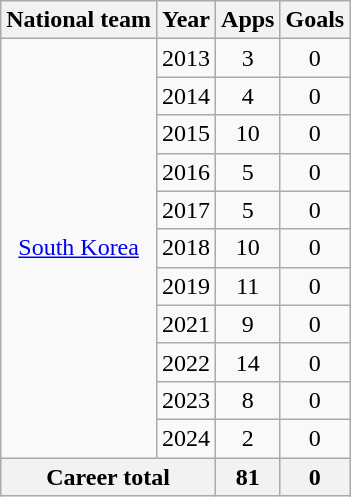<table class="wikitable" style="text-align:center">
<tr>
<th>National team</th>
<th>Year</th>
<th>Apps</th>
<th>Goals</th>
</tr>
<tr>
<td rowspan="11"><a href='#'>South Korea</a></td>
<td>2013</td>
<td>3</td>
<td>0</td>
</tr>
<tr>
<td>2014</td>
<td>4</td>
<td>0</td>
</tr>
<tr>
<td>2015</td>
<td>10</td>
<td>0</td>
</tr>
<tr>
<td>2016</td>
<td>5</td>
<td>0</td>
</tr>
<tr>
<td>2017</td>
<td>5</td>
<td>0</td>
</tr>
<tr>
<td>2018</td>
<td>10</td>
<td>0</td>
</tr>
<tr>
<td>2019</td>
<td>11</td>
<td>0</td>
</tr>
<tr>
<td>2021</td>
<td>9</td>
<td>0</td>
</tr>
<tr>
<td>2022</td>
<td>14</td>
<td>0</td>
</tr>
<tr>
<td>2023</td>
<td>8</td>
<td>0</td>
</tr>
<tr>
<td>2024</td>
<td>2</td>
<td>0</td>
</tr>
<tr>
<th colspan="2">Career total</th>
<th>81</th>
<th>0</th>
</tr>
</table>
